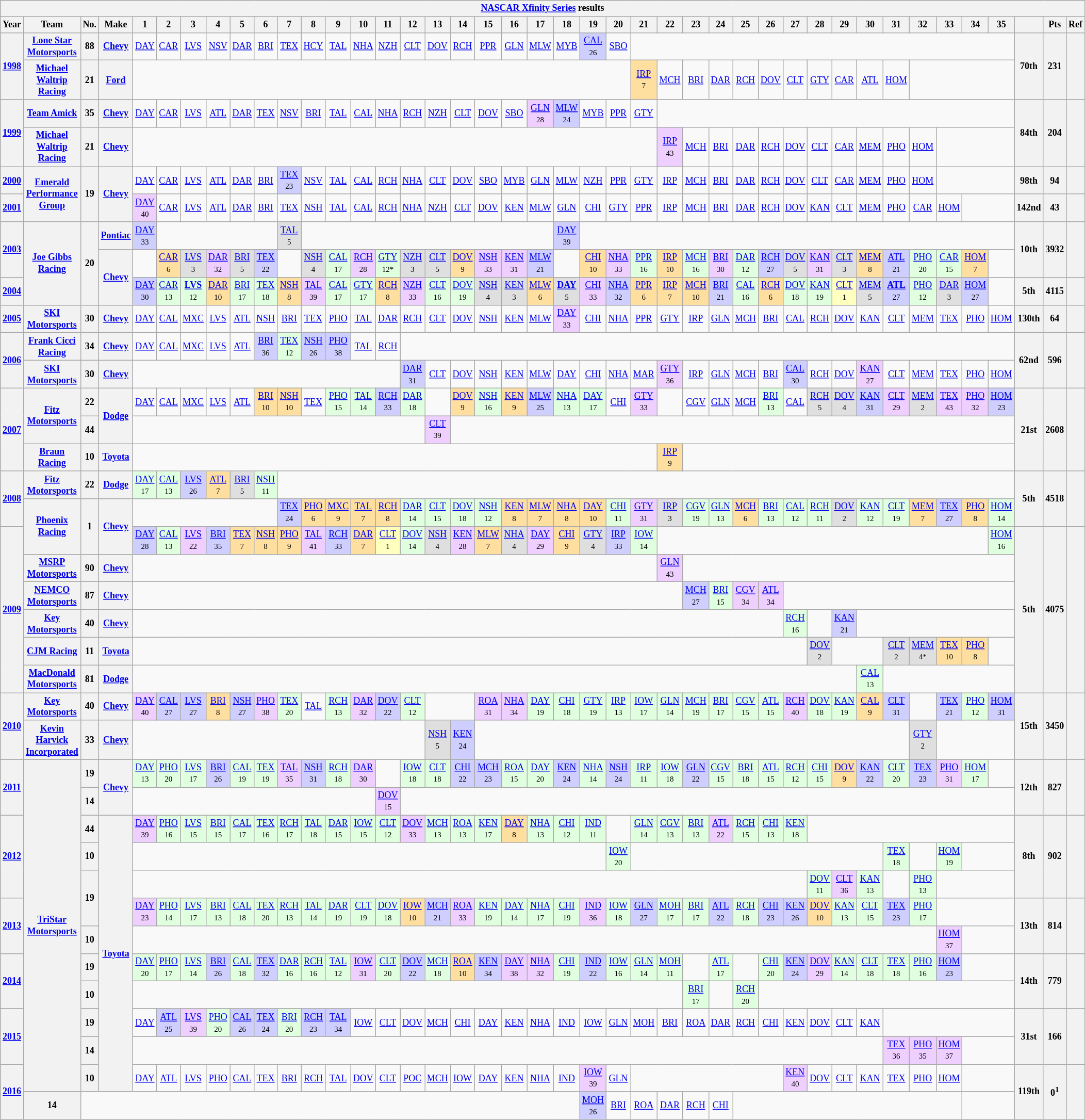<table class="wikitable" style="text-align:center; font-size:75%">
<tr>
<th colspan=42><a href='#'>NASCAR Xfinity Series</a> results</th>
</tr>
<tr>
<th>Year</th>
<th>Team</th>
<th>No.</th>
<th>Make</th>
<th>1</th>
<th>2</th>
<th>3</th>
<th>4</th>
<th>5</th>
<th>6</th>
<th>7</th>
<th>8</th>
<th>9</th>
<th>10</th>
<th>11</th>
<th>12</th>
<th>13</th>
<th>14</th>
<th>15</th>
<th>16</th>
<th>17</th>
<th>18</th>
<th>19</th>
<th>20</th>
<th>21</th>
<th>22</th>
<th>23</th>
<th>24</th>
<th>25</th>
<th>26</th>
<th>27</th>
<th>28</th>
<th>29</th>
<th>30</th>
<th>31</th>
<th>32</th>
<th>33</th>
<th>34</th>
<th>35</th>
<th></th>
<th>Pts</th>
<th>Ref</th>
</tr>
<tr>
<th rowspan=2><a href='#'>1998</a></th>
<th><a href='#'>Lone Star Motorsports</a></th>
<th>88</th>
<th><a href='#'>Chevy</a></th>
<td><a href='#'>DAY</a></td>
<td><a href='#'>CAR</a></td>
<td><a href='#'>LVS</a></td>
<td><a href='#'>NSV</a></td>
<td><a href='#'>DAR</a></td>
<td><a href='#'>BRI</a></td>
<td><a href='#'>TEX</a></td>
<td><a href='#'>HCY</a></td>
<td><a href='#'>TAL</a></td>
<td><a href='#'>NHA</a></td>
<td><a href='#'>NZH</a></td>
<td><a href='#'>CLT</a></td>
<td><a href='#'>DOV</a></td>
<td><a href='#'>RCH</a></td>
<td><a href='#'>PPR</a></td>
<td><a href='#'>GLN</a></td>
<td><a href='#'>MLW</a></td>
<td><a href='#'>MYB</a></td>
<td style="background:#CFCFFF;"><a href='#'>CAL</a><br><small>26</small></td>
<td><a href='#'>SBO</a></td>
<td colspan=15></td>
<th rowspan=2>70th</th>
<th rowspan=2>231</th>
<th rowspan=2></th>
</tr>
<tr>
<th><a href='#'>Michael Waltrip Racing</a></th>
<th>21</th>
<th><a href='#'>Ford</a></th>
<td colspan=20></td>
<td style="background:#FFDF9F;"><a href='#'>IRP</a><br><small>7</small></td>
<td><a href='#'>MCH</a></td>
<td><a href='#'>BRI</a></td>
<td><a href='#'>DAR</a></td>
<td><a href='#'>RCH</a></td>
<td><a href='#'>DOV</a></td>
<td><a href='#'>CLT</a></td>
<td><a href='#'>GTY</a></td>
<td><a href='#'>CAR</a></td>
<td><a href='#'>ATL</a></td>
<td><a href='#'>HOM</a></td>
<td colspan=4></td>
</tr>
<tr>
<th rowspan=2><a href='#'>1999</a></th>
<th><a href='#'>Team Amick</a></th>
<th>35</th>
<th><a href='#'>Chevy</a></th>
<td><a href='#'>DAY</a></td>
<td><a href='#'>CAR</a></td>
<td><a href='#'>LVS</a></td>
<td><a href='#'>ATL</a></td>
<td><a href='#'>DAR</a></td>
<td><a href='#'>TEX</a></td>
<td><a href='#'>NSV</a></td>
<td><a href='#'>BRI</a></td>
<td><a href='#'>TAL</a></td>
<td><a href='#'>CAL</a></td>
<td><a href='#'>NHA</a></td>
<td><a href='#'>RCH</a></td>
<td><a href='#'>NZH</a></td>
<td><a href='#'>CLT</a></td>
<td><a href='#'>DOV</a></td>
<td><a href='#'>SBO</a></td>
<td style="background:#EFCFFF;"><a href='#'>GLN</a><br><small>28</small></td>
<td style="background:#CFCFFF;"><a href='#'>MLW</a><br><small>24</small></td>
<td><a href='#'>MYB</a></td>
<td><a href='#'>PPR</a></td>
<td><a href='#'>GTY</a></td>
<td colspan=14></td>
<th rowspan=2>84th</th>
<th rowspan=2>204</th>
<th rowspan=2></th>
</tr>
<tr>
<th><a href='#'>Michael Waltrip Racing</a></th>
<th>21</th>
<th><a href='#'>Chevy</a></th>
<td colspan=21></td>
<td style="background:#EFCFFF;"><a href='#'>IRP</a><br><small>43</small></td>
<td><a href='#'>MCH</a></td>
<td><a href='#'>BRI</a></td>
<td><a href='#'>DAR</a></td>
<td><a href='#'>RCH</a></td>
<td><a href='#'>DOV</a></td>
<td><a href='#'>CLT</a></td>
<td><a href='#'>CAR</a></td>
<td><a href='#'>MEM</a></td>
<td><a href='#'>PHO</a></td>
<td><a href='#'>HOM</a></td>
<td colspan=3></td>
</tr>
<tr>
<th><a href='#'>2000</a></th>
<th rowspan=2><a href='#'>Emerald Performance Group</a></th>
<th rowspan=2>19</th>
<th rowspan=2><a href='#'>Chevy</a></th>
<td><a href='#'>DAY</a></td>
<td><a href='#'>CAR</a></td>
<td><a href='#'>LVS</a></td>
<td><a href='#'>ATL</a></td>
<td><a href='#'>DAR</a></td>
<td><a href='#'>BRI</a></td>
<td style="background:#CFCFFF;"><a href='#'>TEX</a><br><small>23</small></td>
<td><a href='#'>NSV</a></td>
<td><a href='#'>TAL</a></td>
<td><a href='#'>CAL</a></td>
<td><a href='#'>RCH</a></td>
<td><a href='#'>NHA</a></td>
<td><a href='#'>CLT</a></td>
<td><a href='#'>DOV</a></td>
<td><a href='#'>SBO</a></td>
<td><a href='#'>MYB</a></td>
<td><a href='#'>GLN</a></td>
<td><a href='#'>MLW</a></td>
<td><a href='#'>NZH</a></td>
<td><a href='#'>PPR</a></td>
<td><a href='#'>GTY</a></td>
<td><a href='#'>IRP</a></td>
<td><a href='#'>MCH</a></td>
<td><a href='#'>BRI</a></td>
<td><a href='#'>DAR</a></td>
<td><a href='#'>RCH</a></td>
<td><a href='#'>DOV</a></td>
<td><a href='#'>CLT</a></td>
<td><a href='#'>CAR</a></td>
<td><a href='#'>MEM</a></td>
<td><a href='#'>PHO</a></td>
<td><a href='#'>HOM</a></td>
<td colspan=3></td>
<th>98th</th>
<th>94</th>
<th></th>
</tr>
<tr>
<th><a href='#'>2001</a></th>
<td style="background:#EFCFFF;"><a href='#'>DAY</a><br><small>40</small></td>
<td><a href='#'>CAR</a></td>
<td><a href='#'>LVS</a></td>
<td><a href='#'>ATL</a></td>
<td><a href='#'>DAR</a></td>
<td><a href='#'>BRI</a></td>
<td><a href='#'>TEX</a></td>
<td><a href='#'>NSH</a></td>
<td><a href='#'>TAL</a></td>
<td><a href='#'>CAL</a></td>
<td><a href='#'>RCH</a></td>
<td><a href='#'>NHA</a></td>
<td><a href='#'>NZH</a></td>
<td><a href='#'>CLT</a></td>
<td><a href='#'>DOV</a></td>
<td><a href='#'>KEN</a></td>
<td><a href='#'>MLW</a></td>
<td><a href='#'>GLN</a></td>
<td><a href='#'>CHI</a></td>
<td><a href='#'>GTY</a></td>
<td><a href='#'>PPR</a></td>
<td><a href='#'>IRP</a></td>
<td><a href='#'>MCH</a></td>
<td><a href='#'>BRI</a></td>
<td><a href='#'>DAR</a></td>
<td><a href='#'>RCH</a></td>
<td><a href='#'>DOV</a></td>
<td><a href='#'>KAN</a></td>
<td><a href='#'>CLT</a></td>
<td><a href='#'>MEM</a></td>
<td><a href='#'>PHO</a></td>
<td><a href='#'>CAR</a></td>
<td><a href='#'>HOM</a></td>
<td colspan=2></td>
<th>142nd</th>
<th>43</th>
<th></th>
</tr>
<tr>
<th rowspan=2><a href='#'>2003</a></th>
<th rowspan=3><a href='#'>Joe Gibbs Racing</a></th>
<th rowspan=3>20</th>
<th><a href='#'>Pontiac</a></th>
<td style="background:#CFCFFF;"><a href='#'>DAY</a><br><small>33</small></td>
<td colspan=5></td>
<td style="background:#DFDFDF;"><a href='#'>TAL</a><br><small>5</small></td>
<td colspan=10></td>
<td style="background:#CFCFFF;"><a href='#'>DAY</a><br><small>39</small></td>
<td colspan=17></td>
<th rowspan=2>10th</th>
<th rowspan=2>3932</th>
<th rowspan=2></th>
</tr>
<tr>
<th rowspan=2><a href='#'>Chevy</a></th>
<td></td>
<td style="background:#FFDF9F;"><a href='#'>CAR</a><br><small>6</small></td>
<td style="background:#DFDFDF;"><a href='#'>LVS</a><br><small>3</small></td>
<td style="background:#EFCFFF;"><a href='#'>DAR</a><br><small>32</small></td>
<td style="background:#DFDFDF;"><a href='#'>BRI</a><br><small>5</small></td>
<td style="background:#CFCFFF;"><a href='#'>TEX</a><br><small>22</small></td>
<td></td>
<td style="background:#DFDFDF;"><a href='#'>NSH</a><br><small>4</small></td>
<td style="background:#DFFFDF;"><a href='#'>CAL</a><br><small>17</small></td>
<td style="background:#EFCFFF;"><a href='#'>RCH</a><br><small>28</small></td>
<td style="background:#DFFFDF;"><a href='#'>GTY</a><br><small>12*</small></td>
<td style="background:#DFDFDF;"><a href='#'>NZH</a><br><small>3</small></td>
<td style="background:#DFDFDF;"><a href='#'>CLT</a><br><small>5</small></td>
<td style="background:#FFDF9F;"><a href='#'>DOV</a><br><small>9</small></td>
<td style="background:#EFCFFF;"><a href='#'>NSH</a><br><small>33</small></td>
<td style="background:#EFCFFF;"><a href='#'>KEN</a><br><small>31</small></td>
<td style="background:#CFCFFF;"><a href='#'>MLW</a><br><small>21</small></td>
<td></td>
<td style="background:#FFDF9F;"><a href='#'>CHI</a><br><small>10</small></td>
<td style="background:#EFCFFF;"><a href='#'>NHA</a><br><small>33</small></td>
<td style="background:#DFFFDF;"><a href='#'>PPR</a><br><small>16</small></td>
<td style="background:#FFDF9F;"><a href='#'>IRP</a><br><small>10</small></td>
<td style="background:#DFFFDF;"><a href='#'>MCH</a><br><small>16</small></td>
<td style="background:#EFCFFF;"><a href='#'>BRI</a><br><small>30</small></td>
<td style="background:#DFFFDF;"><a href='#'>DAR</a><br><small>12</small></td>
<td style="background:#CFCFFF;"><a href='#'>RCH</a><br><small>27</small></td>
<td style="background:#DFDFDF;"><a href='#'>DOV</a><br><small>5</small></td>
<td style="background:#EFCFFF;"><a href='#'>KAN</a><br><small>31</small></td>
<td style="background:#DFDFDF;"><a href='#'>CLT</a><br><small>3</small></td>
<td style="background:#FFDF9F;"><a href='#'>MEM</a><br><small>8</small></td>
<td style="background:#CFCFFF;"><a href='#'>ATL</a><br><small>21</small></td>
<td style="background:#DFFFDF;"><a href='#'>PHO</a><br><small>20</small></td>
<td style="background:#DFFFDF;"><a href='#'>CAR</a><br><small>15</small></td>
<td style="background:#FFDF9F;"><a href='#'>HOM</a><br><small>7</small></td>
<td></td>
</tr>
<tr>
<th><a href='#'>2004</a></th>
<td style="background:#CFCFFF;"><a href='#'>DAY</a><br><small>30</small></td>
<td style="background:#DFFFDF;"><a href='#'>CAR</a><br><small>13</small></td>
<td style="background:#DFFFDF;"><strong><a href='#'>LVS</a></strong><br><small>12</small></td>
<td style="background:#FFDF9F;"><a href='#'>DAR</a><br><small>10</small></td>
<td style="background:#DFFFDF;"><a href='#'>BRI</a><br><small>17</small></td>
<td style="background:#DFFFDF;"><a href='#'>TEX</a><br><small>18</small></td>
<td style="background:#FFDF9F;"><a href='#'>NSH</a><br><small>8</small></td>
<td style="background:#EFCFFF;"><a href='#'>TAL</a><br><small>39</small></td>
<td style="background:#DFFFDF;"><a href='#'>CAL</a><br><small>17</small></td>
<td style="background:#DFFFDF;"><a href='#'>GTY</a><br><small>17</small></td>
<td style="background:#FFDF9F;"><a href='#'>RCH</a><br><small>8</small></td>
<td style="background:#EFCFFF;"><a href='#'>NZH</a><br><small>33</small></td>
<td style="background:#DFFFDF;"><a href='#'>CLT</a><br><small>16</small></td>
<td style="background:#DFFFDF;"><a href='#'>DOV</a><br><small>19</small></td>
<td style="background:#DFDFDF;"><a href='#'>NSH</a><br><small>4</small></td>
<td style="background:#DFDFDF;"><a href='#'>KEN</a><br><small>3</small></td>
<td style="background:#FFDF9F;"><a href='#'>MLW</a><br><small>6</small></td>
<td style="background:#DFDFDF;"><strong><a href='#'>DAY</a></strong><br><small>5</small></td>
<td style="background:#EFCFFF;"><a href='#'>CHI</a><br><small>33</small></td>
<td style="background:#CFCFFF;"><a href='#'>NHA</a><br><small>32</small></td>
<td style="background:#FFDF9F;"><a href='#'>PPR</a><br><small>6</small></td>
<td style="background:#FFDF9F;"><a href='#'>IRP</a><br><small>7</small></td>
<td style="background:#FFDF9F;"><a href='#'>MCH</a><br><small>10</small></td>
<td style="background:#CFCFFF;"><a href='#'>BRI</a><br><small>21</small></td>
<td style="background:#DFFFDF;"><a href='#'>CAL</a><br><small>16</small></td>
<td style="background:#FFDF9F;"><a href='#'>RCH</a><br><small>6</small></td>
<td style="background:#DFFFDF;"><a href='#'>DOV</a><br><small>18</small></td>
<td style="background:#DFFFDF;"><a href='#'>KAN</a><br><small>19</small></td>
<td style="background:#FFFFBF;"><a href='#'>CLT</a><br><small>1</small></td>
<td style="background:#DFDFDF;"><a href='#'>MEM</a><br><small>5</small></td>
<td style="background:#CFCFFF;"><strong><a href='#'>ATL</a></strong><br><small>27</small></td>
<td style="background:#DFFFDF;"><a href='#'>PHO</a><br><small>12</small></td>
<td style="background:#DFDFDF;"><a href='#'>DAR</a><br><small>3</small></td>
<td style="background:#CFCFFF;"><a href='#'>HOM</a><br><small>27</small></td>
<td></td>
<th>5th</th>
<th>4115</th>
<th></th>
</tr>
<tr>
<th><a href='#'>2005</a></th>
<th><a href='#'>SKI Motorsports</a></th>
<th>30</th>
<th><a href='#'>Chevy</a></th>
<td><a href='#'>DAY</a></td>
<td><a href='#'>CAL</a></td>
<td><a href='#'>MXC</a></td>
<td><a href='#'>LVS</a></td>
<td><a href='#'>ATL</a></td>
<td><a href='#'>NSH</a></td>
<td><a href='#'>BRI</a></td>
<td><a href='#'>TEX</a></td>
<td><a href='#'>PHO</a></td>
<td><a href='#'>TAL</a></td>
<td><a href='#'>DAR</a></td>
<td><a href='#'>RCH</a></td>
<td><a href='#'>CLT</a></td>
<td><a href='#'>DOV</a></td>
<td><a href='#'>NSH</a></td>
<td><a href='#'>KEN</a></td>
<td><a href='#'>MLW</a></td>
<td style="background:#EFCFFF;"><a href='#'>DAY</a><br><small>33</small></td>
<td><a href='#'>CHI</a></td>
<td><a href='#'>NHA</a></td>
<td><a href='#'>PPR</a></td>
<td><a href='#'>GTY</a></td>
<td><a href='#'>IRP</a></td>
<td><a href='#'>GLN</a></td>
<td><a href='#'>MCH</a></td>
<td><a href='#'>BRI</a></td>
<td><a href='#'>CAL</a></td>
<td><a href='#'>RCH</a></td>
<td><a href='#'>DOV</a></td>
<td><a href='#'>KAN</a></td>
<td><a href='#'>CLT</a></td>
<td><a href='#'>MEM</a></td>
<td><a href='#'>TEX</a></td>
<td><a href='#'>PHO</a></td>
<td><a href='#'>HOM</a></td>
<th>130th</th>
<th>64</th>
<th></th>
</tr>
<tr>
<th rowspan=2><a href='#'>2006</a></th>
<th><a href='#'>Frank Cicci Racing</a></th>
<th>34</th>
<th><a href='#'>Chevy</a></th>
<td><a href='#'>DAY</a></td>
<td><a href='#'>CAL</a></td>
<td><a href='#'>MXC</a></td>
<td><a href='#'>LVS</a></td>
<td><a href='#'>ATL</a></td>
<td style="background:#CFCFFF;"><a href='#'>BRI</a><br><small>36</small></td>
<td style="background:#DFFFDF;"><a href='#'>TEX</a><br><small>12</small></td>
<td style="background:#CFCFFF;"><a href='#'>NSH</a><br><small>26</small></td>
<td style="background:#CFCFFF;"><a href='#'>PHO</a><br><small>38</small></td>
<td><a href='#'>TAL</a></td>
<td><a href='#'>RCH</a></td>
<td colspan=24></td>
<th rowspan=2>62nd</th>
<th rowspan=2>596</th>
<th rowspan=2></th>
</tr>
<tr>
<th><a href='#'>SKI Motorsports</a></th>
<th>30</th>
<th><a href='#'>Chevy</a></th>
<td colspan=11></td>
<td style="background:#CFCFFF;"><a href='#'>DAR</a><br><small>31</small></td>
<td><a href='#'>CLT</a></td>
<td><a href='#'>DOV</a></td>
<td><a href='#'>NSH</a></td>
<td><a href='#'>KEN</a></td>
<td><a href='#'>MLW</a></td>
<td><a href='#'>DAY</a></td>
<td><a href='#'>CHI</a></td>
<td><a href='#'>NHA</a></td>
<td><a href='#'>MAR</a></td>
<td style="background:#EFCFFF;"><a href='#'>GTY</a><br><small>36</small></td>
<td><a href='#'>IRP</a></td>
<td><a href='#'>GLN</a></td>
<td><a href='#'>MCH</a></td>
<td><a href='#'>BRI</a></td>
<td style="background:#CFCFFF;"><a href='#'>CAL</a><br><small>30</small></td>
<td><a href='#'>RCH</a></td>
<td><a href='#'>DOV</a></td>
<td style="background:#EFCFFF;"><a href='#'>KAN</a><br><small>27</small></td>
<td><a href='#'>CLT</a></td>
<td><a href='#'>MEM</a></td>
<td><a href='#'>TEX</a></td>
<td><a href='#'>PHO</a></td>
<td><a href='#'>HOM</a></td>
</tr>
<tr>
<th rowspan=3><a href='#'>2007</a></th>
<th rowspan=2><a href='#'>Fitz Motorsports</a></th>
<th>22</th>
<th rowspan=2><a href='#'>Dodge</a></th>
<td><a href='#'>DAY</a></td>
<td><a href='#'>CAL</a></td>
<td><a href='#'>MXC</a></td>
<td><a href='#'>LVS</a></td>
<td><a href='#'>ATL</a></td>
<td style="background:#FFDF9F;"><a href='#'>BRI</a><br><small>10</small></td>
<td style="background:#FFDF9F;"><a href='#'>NSH</a><br><small>10</small></td>
<td><a href='#'>TEX</a></td>
<td style="background:#DFFFDF;"><a href='#'>PHO</a><br><small>15</small></td>
<td style="background:#DFFFDF;"><a href='#'>TAL</a><br><small>14</small></td>
<td style="background:#CFCFFF;"><a href='#'>RCH</a><br><small>33</small></td>
<td style="background:#DFFFDF;"><a href='#'>DAR</a><br><small>18</small></td>
<td></td>
<td style="background:#FFDF9F;"><a href='#'>DOV</a><br><small>9</small></td>
<td style="background:#DFFFDF;"><a href='#'>NSH</a><br><small>16</small></td>
<td style="background:#FFDF9F;"><a href='#'>KEN</a><br><small>9</small></td>
<td style="background:#CFCFFF;"><a href='#'>MLW</a><br><small>25</small></td>
<td style="background:#DFFFDF;"><a href='#'>NHA</a><br><small>13</small></td>
<td style="background:#DFFFDF;"><a href='#'>DAY</a><br><small>17</small></td>
<td><a href='#'>CHI</a></td>
<td style="background:#EFCFFF;"><a href='#'>GTY</a><br><small>33</small></td>
<td></td>
<td><a href='#'>CGV</a></td>
<td><a href='#'>GLN</a></td>
<td><a href='#'>MCH</a></td>
<td style="background:#DFFFDF;"><a href='#'>BRI</a><br><small>13</small></td>
<td><a href='#'>CAL</a></td>
<td style="background:#DFDFDF;"><a href='#'>RCH</a><br><small>5</small></td>
<td style="background:#DFDFDF;"><a href='#'>DOV</a><br><small>4</small></td>
<td style="background:#CFCFFF;"><a href='#'>KAN</a><br><small>31</small></td>
<td style="background:#EFCFFF;"><a href='#'>CLT</a><br><small>29</small></td>
<td style="background:#DFDFDF;"><a href='#'>MEM</a><br><small>2</small></td>
<td style="background:#EFCFFF;"><a href='#'>TEX</a><br><small>43</small></td>
<td style="background:#EFCFFF;"><a href='#'>PHO</a><br><small>32</small></td>
<td style="background:#CFCFFF;"><a href='#'>HOM</a><br><small>23</small></td>
<th rowspan=3>21st</th>
<th rowspan=3>2608</th>
<th rowspan=3></th>
</tr>
<tr>
<th>44</th>
<td colspan=12></td>
<td style="background:#EFCFFF;"><a href='#'>CLT</a><br><small>39</small></td>
<td colspan=22></td>
</tr>
<tr>
<th><a href='#'>Braun Racing</a></th>
<th>10</th>
<th><a href='#'>Toyota</a></th>
<td colspan=21></td>
<td style="background:#FFDF9F;"><a href='#'>IRP</a><br><small>9</small></td>
<td colspan=13></td>
</tr>
<tr>
<th rowspan=2><a href='#'>2008</a></th>
<th><a href='#'>Fitz Motorsports</a></th>
<th>22</th>
<th><a href='#'>Dodge</a></th>
<td style="background:#DFFFDF;"><a href='#'>DAY</a><br><small>17</small></td>
<td style="background:#DFFFDF;"><a href='#'>CAL</a><br><small>13</small></td>
<td style="background:#CFCFFF;"><a href='#'>LVS</a><br><small>26</small></td>
<td style="background:#FFDF9F;"><a href='#'>ATL</a><br><small>7</small></td>
<td style="background:#DFDFDF;"><a href='#'>BRI</a><br><small>5</small></td>
<td style="background:#DFFFDF;"><a href='#'>NSH</a><br><small>11</small></td>
<td colspan=29></td>
<th rowspan=2>5th</th>
<th rowspan=2>4518</th>
<th rowspan=2></th>
</tr>
<tr>
<th rowspan=2><a href='#'>Phoenix Racing</a></th>
<th rowspan=2>1</th>
<th rowspan=2><a href='#'>Chevy</a></th>
<td colspan=6></td>
<td style="background:#CFCFFF;"><a href='#'>TEX</a><br><small>24</small></td>
<td style="background:#FFDF9F;"><a href='#'>PHO</a><br><small>6</small></td>
<td style="background:#FFDF9F;"><a href='#'>MXC</a><br><small>9</small></td>
<td style="background:#FFDF9F;"><a href='#'>TAL</a><br><small>7</small></td>
<td style="background:#FFDF9F;"><a href='#'>RCH</a><br><small>8</small></td>
<td style="background:#DFFFDF;"><a href='#'>DAR</a><br><small>14</small></td>
<td style="background:#DFFFDF;"><a href='#'>CLT</a><br><small>15</small></td>
<td style="background:#DFFFDF;"><a href='#'>DOV</a><br><small>18</small></td>
<td style="background:#DFFFDF;"><a href='#'>NSH</a><br><small>12</small></td>
<td style="background:#FFDF9F;"><a href='#'>KEN</a><br><small>8</small></td>
<td style="background:#FFDF9F;"><a href='#'>MLW</a><br><small>7</small></td>
<td style="background:#FFDF9F;"><a href='#'>NHA</a><br><small>8</small></td>
<td style="background:#FFDF9F;"><a href='#'>DAY</a><br><small>10</small></td>
<td style="background:#DFFFDF;"><a href='#'>CHI</a><br><small>11</small></td>
<td style="background:#EFCFFF;"><a href='#'>GTY</a><br><small>31</small></td>
<td style="background:#DFDFDF;"><a href='#'>IRP</a><br><small>3</small></td>
<td style="background:#DFFFDF;"><a href='#'>CGV</a><br><small>19</small></td>
<td style="background:#DFFFDF;"><a href='#'>GLN</a><br><small>13</small></td>
<td style="background:#FFDF9F;"><a href='#'>MCH</a><br><small>6</small></td>
<td style="background:#DFFFDF;"><a href='#'>BRI</a><br><small>13</small></td>
<td style="background:#DFFFDF;"><a href='#'>CAL</a><br><small>12</small></td>
<td style="background:#DFFFDF;"><a href='#'>RCH</a><br><small>11</small></td>
<td style="background:#DFDFDF;"><a href='#'>DOV</a><br><small>2</small></td>
<td style="background:#DFFFDF;"><a href='#'>KAN</a><br><small>12</small></td>
<td style="background:#DFFFDF;"><a href='#'>CLT</a><br><small>19</small></td>
<td style="background:#FFDF9F;"><a href='#'>MEM</a><br><small>7</small></td>
<td style="background:#CFCFFF;"><a href='#'>TEX</a><br><small>27</small></td>
<td style="background:#FFDF9F;"><a href='#'>PHO</a><br><small>8</small></td>
<td style="background:#DFFFDF;"><a href='#'>HOM</a><br><small>14</small></td>
</tr>
<tr>
<th rowspan=6><a href='#'>2009</a></th>
<td style="background:#CFCFFF;"><a href='#'>DAY</a><br><small>28</small></td>
<td style="background:#DFFFDF;"><a href='#'>CAL</a><br><small>13</small></td>
<td style="background:#EFCFFF;"><a href='#'>LVS</a><br><small>22</small></td>
<td style="background:#CFCFFF;"><a href='#'>BRI</a><br><small>35</small></td>
<td style="background:#FFDF9F;"><a href='#'>TEX</a><br><small>7</small></td>
<td style="background:#FFDF9F;"><a href='#'>NSH</a><br><small>8</small></td>
<td style="background:#FFDF9F;"><a href='#'>PHO</a><br><small>9</small></td>
<td style="background:#EFCFFF;"><a href='#'>TAL</a><br><small>41</small></td>
<td style="background:#CFCFFF;"><a href='#'>RCH</a><br><small>33</small></td>
<td style="background:#FFDF9F;"><a href='#'>DAR</a><br><small>7</small></td>
<td style="background:#FFFFBF;"><a href='#'>CLT</a><br><small>1</small></td>
<td style="background:#DFFFDF;"><a href='#'>DOV</a><br><small>14</small></td>
<td style="background:#DFDFDF;"><a href='#'>NSH</a><br><small>4</small></td>
<td style="background:#EFCFFF;"><a href='#'>KEN</a><br><small>28</small></td>
<td style="background:#FFDF9F;"><a href='#'>MLW</a><br><small>7</small></td>
<td style="background:#DFDFDF;"><a href='#'>NHA</a><br><small>4</small></td>
<td style="background:#EFCFFF;"><a href='#'>DAY</a><br><small>29</small></td>
<td style="background:#FFDF9F;"><a href='#'>CHI</a><br><small>9</small></td>
<td style="background:#DFDFDF;"><a href='#'>GTY</a><br><small>4</small></td>
<td style="background:#CFCFFF;"><a href='#'>IRP</a><br><small>33</small></td>
<td style="background:#DFFFDF;"><a href='#'>IOW</a><br><small>14</small></td>
<td colspan=13></td>
<td style="background:#DFFFDF;"><a href='#'>HOM</a><br><small>16</small></td>
<th rowspan=6>5th</th>
<th rowspan=6>4075</th>
<th rowspan=6></th>
</tr>
<tr>
<th><a href='#'>MSRP Motorsports</a></th>
<th>90</th>
<th><a href='#'>Chevy</a></th>
<td colspan=21></td>
<td style="background:#EFCFFF;"><a href='#'>GLN</a><br><small>43</small></td>
<td colspan=13></td>
</tr>
<tr>
<th><a href='#'>NEMCO Motorsports</a></th>
<th>87</th>
<th><a href='#'>Chevy</a></th>
<td colspan=22></td>
<td style="background:#CFCFFF;"><a href='#'>MCH</a><br><small>27</small></td>
<td style="background:#DFFFDF;"><a href='#'>BRI</a><br><small>15</small></td>
<td style="background:#EFCFFF;"><a href='#'>CGV</a><br><small>34</small></td>
<td style="background:#EFCFFF;"><a href='#'>ATL</a><br><small>34</small></td>
<td colspan=9></td>
</tr>
<tr>
<th><a href='#'>Key Motorsports</a></th>
<th>40</th>
<th><a href='#'>Chevy</a></th>
<td colspan=26></td>
<td style="background:#DFFFDF;"><a href='#'>RCH</a><br><small>16</small></td>
<td></td>
<td style="background:#CFCFFF;"><a href='#'>KAN</a><br><small>21</small></td>
<td colspan=6></td>
</tr>
<tr>
<th><a href='#'>CJM Racing</a></th>
<th>11</th>
<th><a href='#'>Toyota</a></th>
<td colspan=27></td>
<td style="background:#DFDFDF;"><a href='#'>DOV</a><br><small>2</small></td>
<td colspan=2></td>
<td style="background:#DFDFDF;"><a href='#'>CLT</a><br><small>2</small></td>
<td style="background:#DFDFDF;"><a href='#'>MEM</a><br><small>4*</small></td>
<td style="background:#FFDF9F;"><a href='#'>TEX</a><br><small>10</small></td>
<td style="background:#FFDF9F;"><a href='#'>PHO</a><br><small>8</small></td>
<td></td>
</tr>
<tr>
<th><a href='#'>MacDonald Motorsports</a></th>
<th>81</th>
<th><a href='#'>Dodge</a></th>
<td colspan=29></td>
<td style="background:#DFFFDF;"><a href='#'>CAL</a><br><small>13</small></td>
<td colspan=5></td>
</tr>
<tr>
<th rowspan=2><a href='#'>2010</a></th>
<th><a href='#'>Key Motorsports</a></th>
<th>40</th>
<th><a href='#'>Chevy</a></th>
<td style="background:#EFCFFF;"><a href='#'>DAY</a><br><small>40</small></td>
<td style="background:#CFCFFF;"><a href='#'>CAL</a><br><small>27</small></td>
<td style="background:#CFCFFF;"><a href='#'>LVS</a><br><small>27</small></td>
<td style="background:#FFDF9F;"><a href='#'>BRI</a><br><small>8</small></td>
<td style="background:#CFCFFF;"><a href='#'>NSH</a><br><small>27</small></td>
<td style="background:#EFCFFF;"><a href='#'>PHO</a><br><small>38</small></td>
<td style="background:#DFFFDF;"><a href='#'>TEX</a><br><small>20</small></td>
<td><a href='#'>TAL</a></td>
<td style="background:#DFFFDF;"><a href='#'>RCH</a><br><small>13</small></td>
<td style="background:#EFCFFF;"><a href='#'>DAR</a><br><small>32</small></td>
<td style="background:#CFCFFF;"><a href='#'>DOV</a><br><small>22</small></td>
<td style="background:#DFFFDF;"><a href='#'>CLT</a><br><small>12</small></td>
<td colspan=2></td>
<td style="background:#EFCFFF;"><a href='#'>ROA</a><br><small>31</small></td>
<td style="background:#EFCFFF;"><a href='#'>NHA</a><br><small>34</small></td>
<td style="background:#DFFFDF;"><a href='#'>DAY</a><br><small>19</small></td>
<td style="background:#DFFFDF;"><a href='#'>CHI</a><br><small>18</small></td>
<td style="background:#DFFFDF;"><a href='#'>GTY</a><br><small>19</small></td>
<td style="background:#DFFFDF;"><a href='#'>IRP</a><br><small>13</small></td>
<td style="background:#DFFFDF;"><a href='#'>IOW</a><br><small>17</small></td>
<td style="background:#DFFFDF;"><a href='#'>GLN</a><br><small>14</small></td>
<td style="background:#DFFFDF;"><a href='#'>MCH</a><br><small>19</small></td>
<td style="background:#DFFFDF;"><a href='#'>BRI</a><br><small>17</small></td>
<td style="background:#DFFFDF;"><a href='#'>CGV</a><br><small>15</small></td>
<td style="background:#DFFFDF;"><a href='#'>ATL</a><br><small>15</small></td>
<td style="background:#EFCFFF;"><a href='#'>RCH</a><br><small>40</small></td>
<td style="background:#DFFFDF;"><a href='#'>DOV</a><br><small>18</small></td>
<td style="background:#DFFFDF;"><a href='#'>KAN</a><br><small>19</small></td>
<td style="background:#FFDF9F;"><a href='#'>CAL</a><br><small>9</small></td>
<td style="background:#CFCFFF;"><a href='#'>CLT</a><br><small>31</small></td>
<td></td>
<td style="background:#CFCFFF;"><a href='#'>TEX</a><br><small>21</small></td>
<td style="background:#DFFFDF;"><a href='#'>PHO</a><br><small>12</small></td>
<td style="background:#CFCFFF;"><a href='#'>HOM</a><br><small>31</small></td>
<th rowspan=2>15th</th>
<th rowspan=2>3450</th>
<th rowspan=2></th>
</tr>
<tr>
<th><a href='#'>Kevin Harvick Incorporated</a></th>
<th>33</th>
<th><a href='#'>Chevy</a></th>
<td colspan=12></td>
<td style="background:#DFDFDF;"><a href='#'>NSH</a><br><small>5</small></td>
<td style="background:#CFCFFF;"><a href='#'>KEN</a><br><small>24</small></td>
<td colspan=17></td>
<td style="background:#DFDFDF;"><a href='#'>GTY</a><br><small>2</small></td>
<td colspan=3></td>
</tr>
<tr>
<th rowspan=2><a href='#'>2011</a></th>
<th rowspan=13><a href='#'>TriStar Motorsports</a></th>
<th>19</th>
<th rowspan=2><a href='#'>Chevy</a></th>
<td style="background:#DFFFDF;"><a href='#'>DAY</a><br><small>13</small></td>
<td style="background:#DFFFDF;"><a href='#'>PHO</a><br><small>20</small></td>
<td style="background:#DFFFDF;"><a href='#'>LVS</a><br><small>17</small></td>
<td style="background:#CFCFFF;"><a href='#'>BRI</a><br><small>26</small></td>
<td style="background:#DFFFDF;"><a href='#'>CAL</a><br><small>19</small></td>
<td style="background:#DFFFDF;"><a href='#'>TEX</a><br><small>19</small></td>
<td style="background:#EFCFFF;"><a href='#'>TAL</a><br><small>35</small></td>
<td style="background:#CFCFFF;"><a href='#'>NSH</a><br><small>31</small></td>
<td style="background:#DFFFDF;"><a href='#'>RCH</a><br><small>18</small></td>
<td style="background:#EFCFFF;"><a href='#'>DAR</a><br><small>30</small></td>
<td></td>
<td style="background:#DFFFDF;"><a href='#'>IOW</a><br><small>18</small></td>
<td style="background:#DFFFDF;"><a href='#'>CLT</a><br><small>18</small></td>
<td style="background:#CFCFFF;"><a href='#'>CHI</a><br><small>22</small></td>
<td style="background:#CFCFFF;"><a href='#'>MCH</a><br><small>23</small></td>
<td style="background:#DFFFDF;"><a href='#'>ROA</a><br><small>15</small></td>
<td style="background:#DFFFDF;"><a href='#'>DAY</a><br><small>20</small></td>
<td style="background:#CFCFFF;"><a href='#'>KEN</a><br><small>24</small></td>
<td style="background:#DFFFDF;"><a href='#'>NHA</a><br><small>14</small></td>
<td style="background:#CFCFFF;"><a href='#'>NSH</a><br><small>24</small></td>
<td style="background:#DFFFDF;"><a href='#'>IRP</a><br><small>11</small></td>
<td style="background:#DFFFDF;"><a href='#'>IOW</a><br><small>18</small></td>
<td style="background:#CFCFFF;"><a href='#'>GLN</a><br><small>22</small></td>
<td style="background:#DFFFDF;"><a href='#'>CGV</a><br><small>15</small></td>
<td style="background:#DFFFDF;"><a href='#'>BRI</a><br><small>18</small></td>
<td style="background:#DFFFDF;"><a href='#'>ATL</a><br><small>15</small></td>
<td style="background:#DFFFDF;"><a href='#'>RCH</a><br><small>12</small></td>
<td style="background:#DFFFDF;"><a href='#'>CHI</a><br><small>15</small></td>
<td style="background:#FFDF9F;"><a href='#'>DOV</a><br><small>9</small></td>
<td style="background:#CFCFFF;"><a href='#'>KAN</a><br><small>22</small></td>
<td style="background:#DFFFDF;"><a href='#'>CLT</a><br><small>20</small></td>
<td style="background:#CFCFFF;"><a href='#'>TEX</a><br><small>23</small></td>
<td style="background:#EFCFFF;"><a href='#'>PHO</a><br><small>31</small></td>
<td style="background:#DFFFDF;"><a href='#'>HOM</a><br><small>17</small></td>
<td></td>
<th rowspan=2>12th</th>
<th rowspan=2>827</th>
<th rowspan=2></th>
</tr>
<tr>
<th>14</th>
<td colspan=10></td>
<td style="background:#EFCFFF;"><a href='#'>DOV</a><br><small>15</small></td>
<td colspan=24></td>
</tr>
<tr>
<th rowspan=3><a href='#'>2012</a></th>
<th>44</th>
<th rowspan=11><a href='#'>Toyota</a></th>
<td style="background:#EFCFFF;"><a href='#'>DAY</a><br><small>39</small></td>
<td style="background:#DFFFDF;"><a href='#'>PHO</a><br><small>16</small></td>
<td style="background:#DFFFDF;"><a href='#'>LVS</a><br><small>15</small></td>
<td style="background:#DFFFDF;"><a href='#'>BRI</a><br><small>15</small></td>
<td style="background:#DFFFDF;"><a href='#'>CAL</a><br><small>17</small></td>
<td style="background:#DFFFDF;"><a href='#'>TEX</a><br><small>16</small></td>
<td style="background:#DFFFDF;"><a href='#'>RCH</a><br><small>17</small></td>
<td style="background:#DFFFDF;"><a href='#'>TAL</a><br><small>18</small></td>
<td style="background:#DFFFDF;"><a href='#'>DAR</a><br><small>15</small></td>
<td style="background:#DFFFDF;"><a href='#'>IOW</a><br><small>15</small></td>
<td style="background:#DFFFDF;"><a href='#'>CLT</a><br><small>12</small></td>
<td style="background:#EFCFFF;"><a href='#'>DOV</a><br><small>33</small></td>
<td style="background:#DFFFDF;"><a href='#'>MCH</a><br><small>13</small></td>
<td style="background:#DFFFDF;"><a href='#'>ROA</a><br><small>13</small></td>
<td style="background:#DFFFDF;"><a href='#'>KEN</a><br><small>17</small></td>
<td style="background:#FFDF9F;"><a href='#'>DAY</a><br><small>8</small></td>
<td style="background:#DFFFDF;"><a href='#'>NHA</a><br><small>13</small></td>
<td style="background:#DFFFDF;"><a href='#'>CHI</a><br><small>12</small></td>
<td style="background:#DFFFDF;"><a href='#'>IND</a><br><small>11</small></td>
<td></td>
<td style="background:#DFFFDF;"><a href='#'>GLN</a><br><small>14</small></td>
<td style="background:#DFFFDF;"><a href='#'>CGV</a><br><small>13</small></td>
<td style="background:#DFFFDF;"><a href='#'>BRI</a><br><small>13</small></td>
<td style="background:#EFCFFF;"><a href='#'>ATL</a><br><small>22</small></td>
<td style="background:#DFFFDF;"><a href='#'>RCH</a><br><small>15</small></td>
<td style="background:#DFFFDF;"><a href='#'>CHI</a><br><small>13</small></td>
<td style="background:#DFFFDF;"><a href='#'>KEN</a><br><small>18</small></td>
<td colspan=8></td>
<th rowspan=3>8th</th>
<th rowspan=3>902</th>
<th rowspan=3></th>
</tr>
<tr>
<th>10</th>
<td colspan=19></td>
<td style="background:#DFFFDF;"><a href='#'>IOW</a><br><small>20</small></td>
<td colspan=10></td>
<td style="background:#DFFFDF;"><a href='#'>TEX</a><br><small>18</small></td>
<td></td>
<td style="background:#DFFFDF;"><a href='#'>HOM</a><br><small>19</small></td>
</tr>
<tr>
<th rowspan=2>19</th>
<td colspan=27></td>
<td style="background:#DFFFDF;"><a href='#'>DOV</a><br><small>11</small></td>
<td style="background:#EFCFFF;"><a href='#'>CLT</a><br><small>36</small></td>
<td style="background:#DFFFDF;"><a href='#'>KAN</a><br><small>13</small></td>
<td></td>
<td style="background:#DFFFDF;"><a href='#'>PHO</a><br><small>13</small></td>
<td colspan=3></td>
</tr>
<tr>
<th rowspan=2><a href='#'>2013</a></th>
<td style="background:#EFCFFF;"><a href='#'>DAY</a><br><small>23</small></td>
<td style="background:#DFFFDF;"><a href='#'>PHO</a><br><small>14</small></td>
<td style="background:#DFFFDF;"><a href='#'>LVS</a><br><small>17</small></td>
<td style="background:#DFFFDF;"><a href='#'>BRI</a><br><small>13</small></td>
<td style="background:#DFFFDF;"><a href='#'>CAL</a><br><small>18</small></td>
<td style="background:#DFFFDF;"><a href='#'>TEX</a><br><small>20</small></td>
<td style="background:#DFFFDF;"><a href='#'>RCH</a><br><small>13</small></td>
<td style="background:#DFFFDF;"><a href='#'>TAL</a><br><small>14</small></td>
<td style="background:#DFFFDF;"><a href='#'>DAR</a><br><small>19</small></td>
<td style="background:#DFFFDF;"><a href='#'>CLT</a><br><small>19</small></td>
<td style="background:#DFFFDF;"><a href='#'>DOV</a><br><small>18</small></td>
<td style="background:#FFDF9F;"><a href='#'>IOW</a><br><small>10</small></td>
<td style="background:#CFCFFF;"><a href='#'>MCH</a><br><small>21</small></td>
<td style="background:#EFCFFF;"><a href='#'>ROA</a><br><small>33</small></td>
<td style="background:#DFFFDF;"><a href='#'>KEN</a><br><small>19</small></td>
<td style="background:#DFFFDF;"><a href='#'>DAY</a><br><small>14</small></td>
<td style="background:#DFFFDF;"><a href='#'>NHA</a><br><small>17</small></td>
<td style="background:#DFFFDF;"><a href='#'>CHI</a><br><small>19</small></td>
<td style="background:#EFCFFF;"><a href='#'>IND</a><br><small>36</small></td>
<td style="background:#DFFFDF;"><a href='#'>IOW</a><br><small>18</small></td>
<td style="background:#CFCFFF;"><a href='#'>GLN</a><br><small>27</small></td>
<td style="background:#DFFFDF;"><a href='#'>MOH</a><br><small>17</small></td>
<td style="background:#DFFFDF;"><a href='#'>BRI</a><br><small>17</small></td>
<td style="background:#CFCFFF;"><a href='#'>ATL</a><br><small>22</small></td>
<td style="background:#DFFFDF;"><a href='#'>RCH</a><br><small>18</small></td>
<td style="background:#CFCFFF;"><a href='#'>CHI</a><br><small>23</small></td>
<td style="background:#CFCFFF;"><a href='#'>KEN</a><br><small>26</small></td>
<td style="background:#FFDF9F;"><a href='#'>DOV</a><br><small>10</small></td>
<td style="background:#DFFFDF;"><a href='#'>KAN</a><br><small>13</small></td>
<td style="background:#DFFFDF;"><a href='#'>CLT</a><br><small>15</small></td>
<td style="background:#CFCFFF;"><a href='#'>TEX</a><br><small>23</small></td>
<td style="background:#DFFFDF;"><a href='#'>PHO</a><br><small>17</small></td>
<td colspan=3></td>
<th rowspan=2>13th</th>
<th rowspan=2>814</th>
<th rowspan=2></th>
</tr>
<tr>
<th>10</th>
<td colspan=32></td>
<td style="background:#EFCFFF;"><a href='#'>HOM</a><br><small>37</small></td>
<td colspan=2></td>
</tr>
<tr>
<th rowspan=2><a href='#'>2014</a></th>
<th>19</th>
<td style="background:#DFFFDF;"><a href='#'>DAY</a><br><small>20</small></td>
<td style="background:#DFFFDF;"><a href='#'>PHO</a><br><small>17</small></td>
<td style="background:#DFFFDF;"><a href='#'>LVS</a><br><small>14</small></td>
<td style="background:#CFCFFF;"><a href='#'>BRI</a><br><small>26</small></td>
<td style="background:#DFFFDF;"><a href='#'>CAL</a><br><small>18</small></td>
<td style="background:#CFCFFF;"><a href='#'>TEX</a><br><small>32</small></td>
<td style="background:#DFFFDF;"><a href='#'>DAR</a><br><small>16</small></td>
<td style="background:#DFFFDF;"><a href='#'>RCH</a><br><small>16</small></td>
<td style="background:#DFFFDF;"><a href='#'>TAL</a><br><small>12</small></td>
<td style="background:#EFCFFF;"><a href='#'>IOW</a><br><small>31</small></td>
<td style="background:#DFFFDF;"><a href='#'>CLT</a><br><small>20</small></td>
<td style="background:#CFCFFF;"><a href='#'>DOV</a><br><small>22</small></td>
<td style="background:#DFFFDF;"><a href='#'>MCH</a><br><small>18</small></td>
<td style="background:#FFDF9F;"><a href='#'>ROA</a><br><small>10</small></td>
<td style="background:#CFCFFF;"><a href='#'>KEN</a><br><small>34</small></td>
<td style="background:#EFCFFF;"><a href='#'>DAY</a><br><small>38</small></td>
<td style="background:#EFCFFF;"><a href='#'>NHA</a><br><small>32</small></td>
<td style="background:#DFFFDF;"><a href='#'>CHI</a><br><small>19</small></td>
<td style="background:#CFCFFF;"><a href='#'>IND</a><br><small>22</small></td>
<td style="background:#DFFFDF;"><a href='#'>IOW</a><br><small>16</small></td>
<td style="background:#DFFFDF;"><a href='#'>GLN</a><br><small>14</small></td>
<td style="background:#DFFFDF;"><a href='#'>MOH</a><br><small>11</small></td>
<td></td>
<td style="background:#DFFFDF;"><a href='#'>ATL</a><br><small>17</small></td>
<td></td>
<td style="background:#DFFFDF;"><a href='#'>CHI</a><br><small>20</small></td>
<td style="background:#CFCFFF;"><a href='#'>KEN</a><br><small>24</small></td>
<td style="background:#EFCFFF;"><a href='#'>DOV</a><br><small>29</small></td>
<td style="background:#DFFFDF;"><a href='#'>KAN</a><br><small>14</small></td>
<td style="background:#DFFFDF;"><a href='#'>CLT</a><br><small>18</small></td>
<td style="background:#DFFFDF;"><a href='#'>TEX</a><br><small>18</small></td>
<td style="background:#DFFFDF;"><a href='#'>PHO</a><br><small>16</small></td>
<td style="background:#CFCFFF;"><a href='#'>HOM</a><br><small>23</small></td>
<td colspan=2></td>
<th rowspan=2>14th</th>
<th rowspan=2>779</th>
<th rowspan=2></th>
</tr>
<tr>
<th>10</th>
<td colspan=22></td>
<td style="background:#DFFFDF;"><a href='#'>BRI</a><br><small>17</small></td>
<td></td>
<td style="background:#DFFFDF;"><a href='#'>RCH</a><br><small>20</small></td>
<td colspan=10></td>
</tr>
<tr>
</tr>
<tr>
<th rowspan=2><a href='#'>2015</a></th>
<th>19</th>
<td><a href='#'>DAY</a></td>
<td style="background:#CFCFFF;"><a href='#'>ATL</a><br><small>25</small></td>
<td style="background:#EFCFFF;"><a href='#'>LVS</a><br><small>39</small></td>
<td style="background:#DFFFDF;"><a href='#'>PHO</a><br><small>20</small></td>
<td style="background:#CFCFFF;"><a href='#'>CAL</a><br><small>26</small></td>
<td style="background:#CFCFFF;"><a href='#'>TEX</a><br><small>24</small></td>
<td style="background:#DFFFDF;"><a href='#'>BRI</a><br><small>20</small></td>
<td style="background:#CFCFFF;"><a href='#'>RCH</a><br><small>23</small></td>
<td style="background:#CFCFFF;"><a href='#'>TAL</a><br><small>34</small></td>
<td><a href='#'>IOW</a></td>
<td><a href='#'>CLT</a></td>
<td><a href='#'>DOV</a></td>
<td><a href='#'>MCH</a></td>
<td><a href='#'>CHI</a></td>
<td><a href='#'>DAY</a></td>
<td><a href='#'>KEN</a></td>
<td><a href='#'>NHA</a></td>
<td><a href='#'>IND</a></td>
<td><a href='#'>IOW</a></td>
<td><a href='#'>GLN</a></td>
<td><a href='#'>MOH</a></td>
<td><a href='#'>BRI</a></td>
<td><a href='#'>ROA</a></td>
<td><a href='#'>DAR</a></td>
<td><a href='#'>RCH</a></td>
<td><a href='#'>CHI</a></td>
<td><a href='#'>KEN</a></td>
<td><a href='#'>DOV</a></td>
<td><a href='#'>CLT</a></td>
<td><a href='#'>KAN</a></td>
<td colspan=5></td>
<th rowspan=2>31st</th>
<th rowspan=2>166</th>
<th rowspan=2></th>
</tr>
<tr>
<th>14</th>
<td colspan=30></td>
<td style="background:#EFCFFF;"><a href='#'>TEX</a><br><small>36</small></td>
<td style="background:#EFCFFF;"><a href='#'>PHO</a><br><small>35</small></td>
<td style="background:#EFCFFF;"><a href='#'>HOM</a><br><small>37</small></td>
<td colspan=2></td>
</tr>
<tr>
<th rowspan=2><a href='#'>2016</a></th>
<th>10</th>
<td><a href='#'>DAY</a></td>
<td><a href='#'>ATL</a></td>
<td><a href='#'>LVS</a></td>
<td><a href='#'>PHO</a></td>
<td><a href='#'>CAL</a></td>
<td><a href='#'>TEX</a></td>
<td><a href='#'>BRI</a></td>
<td><a href='#'>RCH</a></td>
<td><a href='#'>TAL</a></td>
<td><a href='#'>DOV</a></td>
<td><a href='#'>CLT</a></td>
<td><a href='#'>POC</a></td>
<td><a href='#'>MCH</a></td>
<td><a href='#'>IOW</a></td>
<td><a href='#'>DAY</a></td>
<td><a href='#'>KEN</a></td>
<td><a href='#'>NHA</a></td>
<td><a href='#'>IND</a></td>
<td style="background:#EFCFFF;"><a href='#'>IOW</a><br><small>39</small></td>
<td><a href='#'>GLN</a></td>
<td colspan=6></td>
<td style="background:#EFCFFF;"><a href='#'>KEN</a><br><small>40</small></td>
<td><a href='#'>DOV</a></td>
<td><a href='#'>CLT</a></td>
<td><a href='#'>KAN</a></td>
<td><a href='#'>TEX</a></td>
<td><a href='#'>PHO</a></td>
<td><a href='#'>HOM</a></td>
<td colspan=2></td>
<th rowspan=2>119th</th>
<th rowspan=2>0<sup>1</sup></th>
<th rowspan=2></th>
</tr>
<tr>
<th>14</th>
<td colspan=20></td>
<td style="background:#CFCFFF;"><a href='#'>MOH</a><br><small>26</small></td>
<td><a href='#'>BRI</a></td>
<td><a href='#'>ROA</a></td>
<td><a href='#'>DAR</a></td>
<td><a href='#'>RCH</a></td>
<td><a href='#'>CHI</a></td>
<td colspan=9></td>
</tr>
</table>
